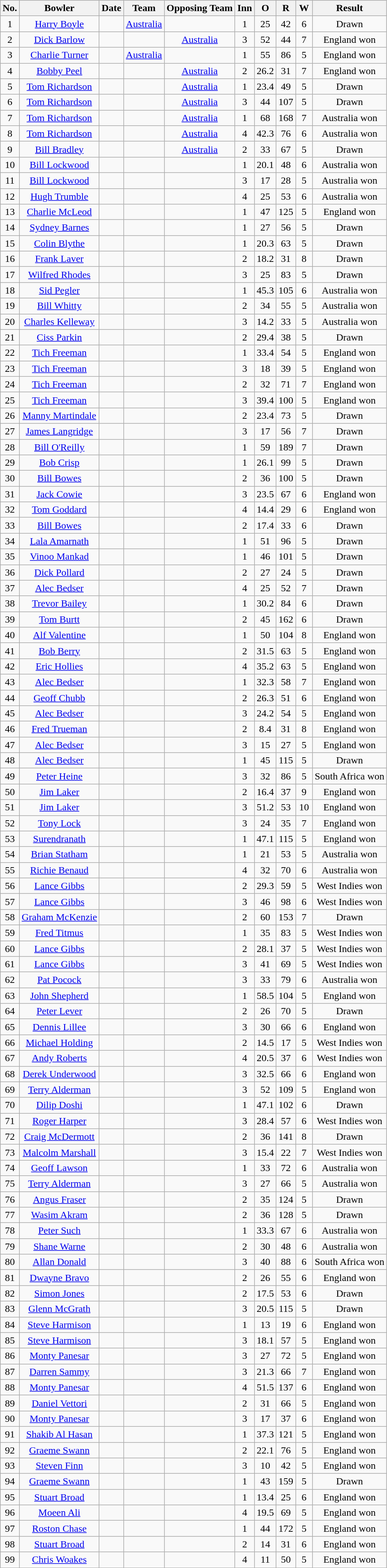<table class="wikitable sortable">
<tr align=center>
<th>No.</th>
<th>Bowler</th>
<th>Date</th>
<th>Team</th>
<th>Opposing Team</th>
<th scope="col" style="width:20px;">Inn</th>
<th scope="col" style="width:20px;">O</th>
<th scope="col" style="width:20px;">R</th>
<th scope="col" style="width:20px;">W</th>
<th>Result</th>
</tr>
<tr align=center>
<td>1</td>
<td><a href='#'>Harry Boyle</a></td>
<td></td>
<td><a href='#'>Australia</a></td>
<td></td>
<td>1</td>
<td>25</td>
<td>42</td>
<td>6</td>
<td>Drawn</td>
</tr>
<tr align=center>
<td>2</td>
<td><a href='#'>Dick Barlow</a></td>
<td></td>
<td></td>
<td><a href='#'>Australia</a></td>
<td>3</td>
<td>52</td>
<td>44</td>
<td>7</td>
<td>England won</td>
</tr>
<tr align=center>
<td>3</td>
<td><a href='#'>Charlie Turner</a></td>
<td></td>
<td><a href='#'>Australia</a></td>
<td></td>
<td>1</td>
<td>55</td>
<td>86</td>
<td>5</td>
<td>England won</td>
</tr>
<tr align=center>
<td>4</td>
<td><a href='#'>Bobby Peel</a></td>
<td></td>
<td></td>
<td><a href='#'>Australia</a></td>
<td>2</td>
<td>26.2</td>
<td>31</td>
<td>7</td>
<td>England won</td>
</tr>
<tr align=center>
<td>5</td>
<td><a href='#'>Tom Richardson</a></td>
<td></td>
<td></td>
<td><a href='#'>Australia</a></td>
<td>1</td>
<td>23.4</td>
<td>49</td>
<td>5</td>
<td>Drawn</td>
</tr>
<tr align=center>
<td>6</td>
<td><a href='#'>Tom Richardson</a></td>
<td></td>
<td></td>
<td><a href='#'>Australia</a></td>
<td>3</td>
<td>44</td>
<td>107</td>
<td>5</td>
<td>Drawn</td>
</tr>
<tr align=center>
<td>7</td>
<td><a href='#'>Tom Richardson</a></td>
<td></td>
<td></td>
<td><a href='#'>Australia</a></td>
<td>1</td>
<td>68</td>
<td>168</td>
<td>7</td>
<td>Australia won</td>
</tr>
<tr align=center>
<td>8</td>
<td><a href='#'>Tom Richardson</a></td>
<td></td>
<td></td>
<td><a href='#'>Australia</a></td>
<td>4</td>
<td>42.3</td>
<td>76</td>
<td>6</td>
<td>Australia won</td>
</tr>
<tr align=center>
<td>9</td>
<td><a href='#'>Bill Bradley</a></td>
<td></td>
<td></td>
<td><a href='#'>Australia</a></td>
<td>2</td>
<td>33</td>
<td>67</td>
<td>5</td>
<td>Drawn</td>
</tr>
<tr align=center>
<td>10</td>
<td><a href='#'>Bill Lockwood</a></td>
<td></td>
<td></td>
<td></td>
<td>1</td>
<td>20.1</td>
<td>48</td>
<td>6</td>
<td>Australia won</td>
</tr>
<tr align=center>
<td>11</td>
<td><a href='#'>Bill Lockwood</a></td>
<td></td>
<td></td>
<td></td>
<td>3</td>
<td>17</td>
<td>28</td>
<td>5</td>
<td>Australia won</td>
</tr>
<tr align=center>
<td>12</td>
<td><a href='#'>Hugh Trumble</a></td>
<td></td>
<td></td>
<td></td>
<td>4</td>
<td>25</td>
<td>53</td>
<td>6</td>
<td>Australia won</td>
</tr>
<tr align=center>
<td>13</td>
<td><a href='#'>Charlie McLeod</a></td>
<td></td>
<td></td>
<td></td>
<td>1</td>
<td>47</td>
<td>125</td>
<td>5</td>
<td>England won</td>
</tr>
<tr align=center>
<td>14</td>
<td><a href='#'>Sydney Barnes</a></td>
<td></td>
<td></td>
<td></td>
<td>1</td>
<td>27</td>
<td>56</td>
<td>5</td>
<td>Drawn</td>
</tr>
<tr align=center>
<td>15</td>
<td><a href='#'>Colin Blythe</a></td>
<td></td>
<td></td>
<td></td>
<td>1</td>
<td>20.3</td>
<td>63</td>
<td>5</td>
<td>Drawn</td>
</tr>
<tr align=center>
<td>16</td>
<td><a href='#'>Frank Laver</a></td>
<td></td>
<td></td>
<td></td>
<td>2</td>
<td>18.2</td>
<td>31</td>
<td>8</td>
<td>Drawn</td>
</tr>
<tr align=center>
<td>17</td>
<td><a href='#'>Wilfred Rhodes</a></td>
<td></td>
<td></td>
<td></td>
<td>3</td>
<td>25</td>
<td>83</td>
<td>5</td>
<td>Drawn</td>
</tr>
<tr align=center>
<td>18</td>
<td><a href='#'>Sid Pegler</a></td>
<td></td>
<td></td>
<td></td>
<td>1</td>
<td>45.3</td>
<td>105</td>
<td>6</td>
<td>Australia won</td>
</tr>
<tr align=center>
<td>19</td>
<td><a href='#'>Bill Whitty</a></td>
<td></td>
<td></td>
<td></td>
<td>2</td>
<td>34</td>
<td>55</td>
<td>5</td>
<td>Australia won</td>
</tr>
<tr align=center>
<td>20</td>
<td><a href='#'>Charles Kelleway</a></td>
<td></td>
<td></td>
<td></td>
<td>3</td>
<td>14.2</td>
<td>33</td>
<td>5</td>
<td>Australia won</td>
</tr>
<tr align=center>
<td>21</td>
<td><a href='#'>Ciss Parkin</a></td>
<td></td>
<td></td>
<td></td>
<td>2</td>
<td>29.4</td>
<td>38</td>
<td>5</td>
<td>Drawn</td>
</tr>
<tr align=center>
<td>22</td>
<td><a href='#'>Tich Freeman</a></td>
<td></td>
<td></td>
<td></td>
<td>1</td>
<td>33.4</td>
<td>54</td>
<td>5</td>
<td>England won</td>
</tr>
<tr align=center>
<td>23</td>
<td><a href='#'>Tich Freeman</a></td>
<td></td>
<td></td>
<td></td>
<td>3</td>
<td>18</td>
<td>39</td>
<td>5</td>
<td>England won</td>
</tr>
<tr align=center>
<td>24</td>
<td><a href='#'>Tich Freeman</a></td>
<td></td>
<td></td>
<td></td>
<td>2</td>
<td>32</td>
<td>71</td>
<td>7</td>
<td>England won</td>
</tr>
<tr align=center>
<td>25</td>
<td><a href='#'>Tich Freeman</a></td>
<td></td>
<td></td>
<td></td>
<td>3</td>
<td>39.4</td>
<td>100</td>
<td>5</td>
<td>England won</td>
</tr>
<tr align=center>
<td>26</td>
<td><a href='#'>Manny Martindale</a></td>
<td></td>
<td></td>
<td></td>
<td>2</td>
<td>23.4</td>
<td>73</td>
<td>5</td>
<td>Drawn</td>
</tr>
<tr align=center>
<td>27</td>
<td><a href='#'>James Langridge</a></td>
<td></td>
<td></td>
<td></td>
<td>3</td>
<td>17</td>
<td>56</td>
<td>7</td>
<td>Drawn</td>
</tr>
<tr align=center>
<td>28</td>
<td><a href='#'>Bill O'Reilly</a></td>
<td></td>
<td></td>
<td></td>
<td>1</td>
<td>59</td>
<td>189</td>
<td>7</td>
<td>Drawn</td>
</tr>
<tr align=center>
<td>29</td>
<td><a href='#'>Bob Crisp</a></td>
<td></td>
<td></td>
<td></td>
<td>1</td>
<td>26.1</td>
<td>99</td>
<td>5</td>
<td>Drawn</td>
</tr>
<tr align=center>
<td>30</td>
<td><a href='#'>Bill Bowes</a></td>
<td></td>
<td></td>
<td></td>
<td>2</td>
<td>36</td>
<td>100</td>
<td>5</td>
<td>Drawn</td>
</tr>
<tr align=center>
<td>31</td>
<td><a href='#'>Jack Cowie</a></td>
<td></td>
<td></td>
<td></td>
<td>3</td>
<td>23.5</td>
<td>67</td>
<td>6</td>
<td>England won</td>
</tr>
<tr align=center>
<td>32</td>
<td><a href='#'>Tom Goddard</a></td>
<td></td>
<td></td>
<td></td>
<td>4</td>
<td>14.4</td>
<td>29</td>
<td>6</td>
<td>England won</td>
</tr>
<tr align=center>
<td>33</td>
<td><a href='#'>Bill Bowes</a></td>
<td></td>
<td></td>
<td></td>
<td>2</td>
<td>17.4</td>
<td>33</td>
<td>6</td>
<td>Drawn</td>
</tr>
<tr align=center>
<td>34</td>
<td><a href='#'>Lala Amarnath</a></td>
<td></td>
<td></td>
<td></td>
<td>1</td>
<td>51</td>
<td>96</td>
<td>5</td>
<td>Drawn</td>
</tr>
<tr align=center>
<td>35</td>
<td><a href='#'>Vinoo Mankad</a></td>
<td></td>
<td></td>
<td></td>
<td>1</td>
<td>46</td>
<td>101</td>
<td>5</td>
<td>Drawn</td>
</tr>
<tr align=center>
<td>36</td>
<td><a href='#'>Dick Pollard</a></td>
<td></td>
<td></td>
<td></td>
<td>2</td>
<td>27</td>
<td>24</td>
<td>5</td>
<td>Drawn</td>
</tr>
<tr align=center>
<td>37</td>
<td><a href='#'>Alec Bedser</a></td>
<td></td>
<td></td>
<td></td>
<td>4</td>
<td>25</td>
<td>52</td>
<td>7</td>
<td>Drawn</td>
</tr>
<tr align=center>
<td>38</td>
<td><a href='#'>Trevor Bailey</a></td>
<td></td>
<td></td>
<td></td>
<td>1</td>
<td>30.2</td>
<td>84</td>
<td>6</td>
<td>Drawn</td>
</tr>
<tr align=center>
<td>39</td>
<td><a href='#'>Tom Burtt</a></td>
<td></td>
<td></td>
<td></td>
<td>2</td>
<td>45</td>
<td>162</td>
<td>6</td>
<td>Drawn</td>
</tr>
<tr align=center>
<td>40</td>
<td><a href='#'>Alf Valentine</a></td>
<td></td>
<td></td>
<td></td>
<td>1</td>
<td>50</td>
<td>104</td>
<td>8</td>
<td>England won</td>
</tr>
<tr align=center>
<td>41</td>
<td><a href='#'>Bob Berry</a></td>
<td></td>
<td></td>
<td></td>
<td>2</td>
<td>31.5</td>
<td>63</td>
<td>5</td>
<td>England won</td>
</tr>
<tr align=center>
<td>42</td>
<td><a href='#'>Eric Hollies</a></td>
<td></td>
<td></td>
<td></td>
<td>4</td>
<td>35.2</td>
<td>63</td>
<td>5</td>
<td>England won</td>
</tr>
<tr align=center>
<td>43</td>
<td><a href='#'>Alec Bedser</a></td>
<td></td>
<td></td>
<td></td>
<td>1</td>
<td>32.3</td>
<td>58</td>
<td>7</td>
<td>England won</td>
</tr>
<tr align=center>
<td>44</td>
<td><a href='#'>Geoff Chubb</a></td>
<td></td>
<td></td>
<td></td>
<td>2</td>
<td>26.3</td>
<td>51</td>
<td>6</td>
<td>England won</td>
</tr>
<tr align=center>
<td>45</td>
<td><a href='#'>Alec Bedser</a></td>
<td></td>
<td></td>
<td></td>
<td>3</td>
<td>24.2</td>
<td>54</td>
<td>5</td>
<td>England won</td>
</tr>
<tr align=center>
<td>46</td>
<td><a href='#'>Fred Trueman</a></td>
<td></td>
<td></td>
<td></td>
<td>2</td>
<td>8.4</td>
<td>31</td>
<td>8</td>
<td>England won</td>
</tr>
<tr align=center>
<td>47</td>
<td><a href='#'>Alec Bedser</a></td>
<td></td>
<td></td>
<td></td>
<td>3</td>
<td>15</td>
<td>27</td>
<td>5</td>
<td>England won</td>
</tr>
<tr align=center>
<td>48</td>
<td><a href='#'>Alec Bedser</a></td>
<td></td>
<td></td>
<td></td>
<td>1</td>
<td>45</td>
<td>115</td>
<td>5</td>
<td>Drawn</td>
</tr>
<tr align=center>
<td>49</td>
<td><a href='#'>Peter Heine</a></td>
<td></td>
<td></td>
<td></td>
<td>3</td>
<td>32</td>
<td>86</td>
<td>5</td>
<td>South Africa won</td>
</tr>
<tr align=center>
<td>50</td>
<td><a href='#'>Jim Laker</a></td>
<td></td>
<td></td>
<td></td>
<td>2</td>
<td>16.4</td>
<td>37</td>
<td>9</td>
<td>England won</td>
</tr>
<tr align=center>
<td>51</td>
<td><a href='#'>Jim Laker</a></td>
<td></td>
<td></td>
<td></td>
<td>3</td>
<td>51.2</td>
<td>53</td>
<td>10</td>
<td>England won</td>
</tr>
<tr align=center>
<td>52</td>
<td><a href='#'>Tony Lock</a></td>
<td></td>
<td></td>
<td></td>
<td>3</td>
<td>24</td>
<td>35</td>
<td>7</td>
<td>England won</td>
</tr>
<tr align=center>
<td>53</td>
<td><a href='#'>Surendranath</a></td>
<td></td>
<td></td>
<td></td>
<td>1</td>
<td>47.1</td>
<td>115</td>
<td>5</td>
<td>England won</td>
</tr>
<tr align=center>
<td>54</td>
<td><a href='#'>Brian Statham</a></td>
<td></td>
<td></td>
<td></td>
<td>1</td>
<td>21</td>
<td>53</td>
<td>5</td>
<td>Australia won</td>
</tr>
<tr align=center>
<td>55</td>
<td><a href='#'>Richie Benaud</a></td>
<td></td>
<td></td>
<td></td>
<td>4</td>
<td>32</td>
<td>70</td>
<td>6</td>
<td>Australia won</td>
</tr>
<tr align=center>
<td>56</td>
<td><a href='#'>Lance Gibbs</a></td>
<td></td>
<td></td>
<td></td>
<td>2</td>
<td>29.3</td>
<td>59</td>
<td>5</td>
<td>West Indies won</td>
</tr>
<tr align=center>
<td>57</td>
<td><a href='#'>Lance Gibbs</a></td>
<td></td>
<td></td>
<td></td>
<td>3</td>
<td>46</td>
<td>98</td>
<td>6</td>
<td>West Indies won</td>
</tr>
<tr align=center>
<td>58</td>
<td><a href='#'>Graham McKenzie</a></td>
<td></td>
<td></td>
<td></td>
<td>2</td>
<td>60</td>
<td>153</td>
<td>7</td>
<td>Drawn</td>
</tr>
<tr align=center>
<td>59</td>
<td><a href='#'>Fred Titmus</a></td>
<td></td>
<td></td>
<td></td>
<td>1</td>
<td>35</td>
<td>83</td>
<td>5</td>
<td>West Indies won</td>
</tr>
<tr align=center>
<td>60</td>
<td><a href='#'>Lance Gibbs</a></td>
<td></td>
<td></td>
<td></td>
<td>2</td>
<td>28.1</td>
<td>37</td>
<td>5</td>
<td>West Indies won</td>
</tr>
<tr align=center>
<td>61</td>
<td><a href='#'>Lance Gibbs</a></td>
<td></td>
<td></td>
<td></td>
<td>3</td>
<td>41</td>
<td>69</td>
<td>5</td>
<td>West Indies won</td>
</tr>
<tr align=center>
<td>62</td>
<td><a href='#'>Pat Pocock</a></td>
<td></td>
<td></td>
<td></td>
<td>3</td>
<td>33</td>
<td>79</td>
<td>6</td>
<td>Australia won</td>
</tr>
<tr align=center>
<td>63</td>
<td><a href='#'>John Shepherd</a></td>
<td></td>
<td></td>
<td></td>
<td>1</td>
<td>58.5</td>
<td>104</td>
<td>5</td>
<td>England won</td>
</tr>
<tr align=center>
<td>64</td>
<td><a href='#'>Peter Lever</a></td>
<td></td>
<td></td>
<td></td>
<td>2</td>
<td>26</td>
<td>70</td>
<td>5</td>
<td>Drawn</td>
</tr>
<tr align=center>
<td>65</td>
<td><a href='#'>Dennis Lillee</a></td>
<td></td>
<td></td>
<td></td>
<td>3</td>
<td>30</td>
<td>66</td>
<td>6</td>
<td>England won</td>
</tr>
<tr align=center>
<td>66</td>
<td><a href='#'>Michael Holding</a></td>
<td></td>
<td></td>
<td></td>
<td>2</td>
<td>14.5</td>
<td>17</td>
<td>5</td>
<td>West Indies won</td>
</tr>
<tr align=center>
<td>67</td>
<td><a href='#'>Andy Roberts</a></td>
<td></td>
<td></td>
<td></td>
<td>4</td>
<td>20.5</td>
<td>37</td>
<td>6</td>
<td>West Indies won</td>
</tr>
<tr align=center>
<td>68</td>
<td><a href='#'>Derek Underwood</a></td>
<td></td>
<td></td>
<td></td>
<td>3</td>
<td>32.5</td>
<td>66</td>
<td>6</td>
<td>England won</td>
</tr>
<tr align=center>
<td>69</td>
<td><a href='#'>Terry Alderman</a></td>
<td></td>
<td></td>
<td></td>
<td>3</td>
<td>52</td>
<td>109</td>
<td>5</td>
<td>England won</td>
</tr>
<tr align=center>
<td>70</td>
<td><a href='#'>Dilip Doshi</a></td>
<td></td>
<td></td>
<td></td>
<td>1</td>
<td>47.1</td>
<td>102</td>
<td>6</td>
<td>Drawn</td>
</tr>
<tr align=center>
<td>71</td>
<td><a href='#'>Roger Harper</a></td>
<td></td>
<td></td>
<td></td>
<td>3</td>
<td>28.4</td>
<td>57</td>
<td>6</td>
<td>West Indies won</td>
</tr>
<tr align=center>
<td>72</td>
<td><a href='#'>Craig McDermott</a></td>
<td></td>
<td></td>
<td></td>
<td>2</td>
<td>36</td>
<td>141</td>
<td>8</td>
<td>Drawn</td>
</tr>
<tr align=center>
<td>73</td>
<td><a href='#'>Malcolm Marshall</a></td>
<td></td>
<td></td>
<td></td>
<td>3</td>
<td>15.4</td>
<td>22</td>
<td>7</td>
<td>West Indies won</td>
</tr>
<tr align=center>
<td>74</td>
<td><a href='#'>Geoff Lawson</a></td>
<td></td>
<td></td>
<td></td>
<td>1</td>
<td>33</td>
<td>72</td>
<td>6</td>
<td>Australia won</td>
</tr>
<tr align=center>
<td>75</td>
<td><a href='#'>Terry Alderman</a></td>
<td></td>
<td></td>
<td></td>
<td>3</td>
<td>27</td>
<td>66</td>
<td>5</td>
<td>Australia won</td>
</tr>
<tr align=center>
<td>76</td>
<td><a href='#'>Angus Fraser</a></td>
<td></td>
<td></td>
<td></td>
<td>2</td>
<td>35</td>
<td>124</td>
<td>5</td>
<td>Drawn</td>
</tr>
<tr align=center>
<td>77</td>
<td><a href='#'>Wasim Akram</a></td>
<td></td>
<td></td>
<td></td>
<td>2</td>
<td>36</td>
<td>128</td>
<td>5</td>
<td>Drawn</td>
</tr>
<tr align=center>
<td>78</td>
<td><a href='#'>Peter Such</a></td>
<td></td>
<td></td>
<td></td>
<td>1</td>
<td>33.3</td>
<td>67</td>
<td>6</td>
<td>Australia won</td>
</tr>
<tr align=center>
<td>79</td>
<td><a href='#'>Shane Warne</a></td>
<td></td>
<td></td>
<td></td>
<td>2</td>
<td>30</td>
<td>48</td>
<td>6</td>
<td>Australia won</td>
</tr>
<tr align=center>
<td>80</td>
<td><a href='#'>Allan Donald</a></td>
<td></td>
<td></td>
<td></td>
<td>3</td>
<td>40</td>
<td>88</td>
<td>6</td>
<td>South Africa won</td>
</tr>
<tr align=center>
<td>81</td>
<td><a href='#'>Dwayne Bravo</a></td>
<td></td>
<td></td>
<td></td>
<td>2</td>
<td>26</td>
<td>55</td>
<td>6</td>
<td>England won</td>
</tr>
<tr align=center>
<td>82</td>
<td><a href='#'>Simon Jones</a></td>
<td></td>
<td></td>
<td></td>
<td>2</td>
<td>17.5</td>
<td>53</td>
<td>6</td>
<td>Drawn</td>
</tr>
<tr align=center>
<td>83</td>
<td><a href='#'>Glenn McGrath</a></td>
<td></td>
<td></td>
<td></td>
<td>3</td>
<td>20.5</td>
<td>115</td>
<td>5</td>
<td>Drawn</td>
</tr>
<tr align=center>
<td>84</td>
<td><a href='#'>Steve Harmison</a></td>
<td></td>
<td></td>
<td></td>
<td>1</td>
<td>13</td>
<td>19</td>
<td>6</td>
<td>England won</td>
</tr>
<tr align=center>
<td>85</td>
<td><a href='#'>Steve Harmison</a></td>
<td></td>
<td></td>
<td></td>
<td>3</td>
<td>18.1</td>
<td>57</td>
<td>5</td>
<td>England won</td>
</tr>
<tr align=center>
<td>86</td>
<td><a href='#'>Monty Panesar</a></td>
<td></td>
<td></td>
<td></td>
<td>3</td>
<td>27</td>
<td>72</td>
<td>5</td>
<td>England won</td>
</tr>
<tr align=center>
<td>87</td>
<td><a href='#'>Darren Sammy</a></td>
<td></td>
<td></td>
<td></td>
<td>3</td>
<td>21.3</td>
<td>66</td>
<td>7</td>
<td>England won</td>
</tr>
<tr align=center>
<td>88</td>
<td><a href='#'>Monty Panesar</a></td>
<td></td>
<td></td>
<td></td>
<td>4</td>
<td>51.5</td>
<td>137</td>
<td>6</td>
<td>England won</td>
</tr>
<tr align=center>
<td>89</td>
<td><a href='#'>Daniel Vettori</a></td>
<td></td>
<td></td>
<td></td>
<td>2</td>
<td>31</td>
<td>66</td>
<td>5</td>
<td>England won</td>
</tr>
<tr align=center>
<td>90</td>
<td><a href='#'>Monty Panesar</a></td>
<td></td>
<td></td>
<td></td>
<td>3</td>
<td>17</td>
<td>37</td>
<td>6</td>
<td>England won</td>
</tr>
<tr align=center>
<td>91</td>
<td><a href='#'>Shakib Al Hasan</a></td>
<td></td>
<td></td>
<td></td>
<td>1</td>
<td>37.3</td>
<td>121</td>
<td>5</td>
<td>England won</td>
</tr>
<tr align=center>
<td>92</td>
<td><a href='#'>Graeme Swann</a></td>
<td></td>
<td></td>
<td></td>
<td>2</td>
<td>22.1</td>
<td>76</td>
<td>5</td>
<td>England won</td>
</tr>
<tr align=center>
<td>93</td>
<td><a href='#'>Steven Finn</a></td>
<td></td>
<td></td>
<td></td>
<td>3</td>
<td>10</td>
<td>42</td>
<td>5</td>
<td>England won</td>
</tr>
<tr align=center>
<td>94</td>
<td><a href='#'>Graeme Swann</a></td>
<td></td>
<td></td>
<td></td>
<td>1</td>
<td>43</td>
<td>159</td>
<td>5</td>
<td>Drawn</td>
</tr>
<tr align=center>
<td>95</td>
<td><a href='#'>Stuart Broad</a></td>
<td></td>
<td></td>
<td></td>
<td>1</td>
<td>13.4</td>
<td>25</td>
<td>6</td>
<td>England won</td>
</tr>
<tr align=center>
<td>96</td>
<td><a href='#'>Moeen Ali</a></td>
<td></td>
<td></td>
<td></td>
<td>4</td>
<td>19.5</td>
<td>69</td>
<td>5</td>
<td>England won</td>
</tr>
<tr align=center>
<td>97</td>
<td><a href='#'>Roston Chase</a></td>
<td></td>
<td></td>
<td></td>
<td>1</td>
<td>44</td>
<td>172</td>
<td>5</td>
<td>England won</td>
</tr>
<tr align=center>
<td>98</td>
<td><a href='#'>Stuart Broad</a></td>
<td></td>
<td></td>
<td></td>
<td>2</td>
<td>14</td>
<td>31</td>
<td>6</td>
<td>England won</td>
</tr>
<tr align=center>
<td>99</td>
<td><a href='#'>Chris Woakes</a></td>
<td></td>
<td></td>
<td></td>
<td>4</td>
<td>11</td>
<td>50</td>
<td>5</td>
<td>England won</td>
</tr>
</table>
